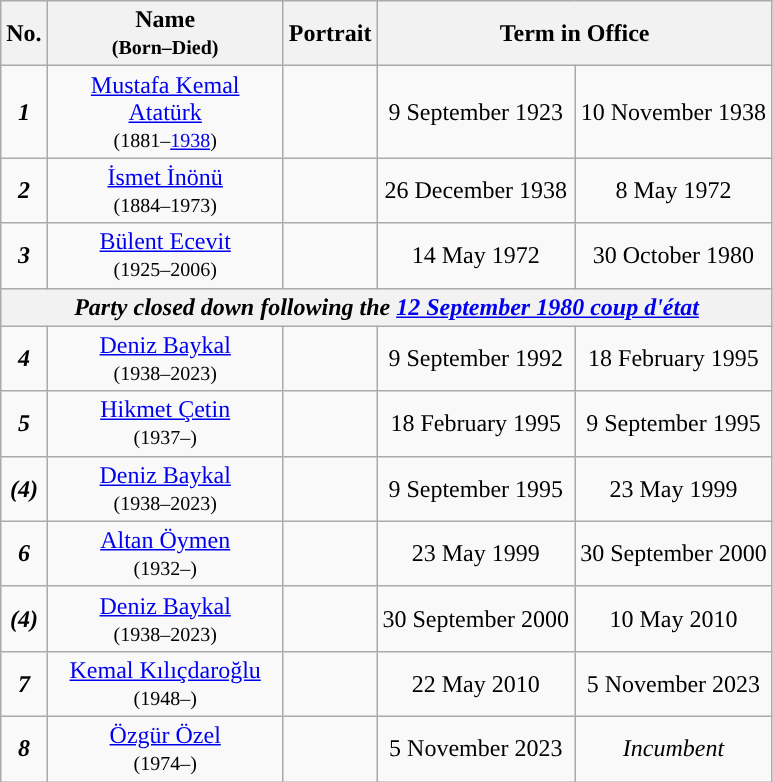<table class="wikitable" style="text-align:center">
<tr>
<th>No.</th>
<th width="150">Name<br><small>(Born–Died)</small></th>
<th>Portrait</th>
<th colspan="2">Term in Office</th>
</tr>
<tr>
<td style="background: "><strong><em>1</em></strong></td>
<td><a href='#'>Mustafa Kemal Atatürk</a><br><small>(1881–<a href='#'>1938</a>)</small></td>
<td></td>
<td>9 September 1923</td>
<td>10 November 1938</td>
</tr>
<tr>
<td style="background: "><strong><em>2</em></strong></td>
<td><a href='#'>İsmet İnönü</a><br><small>(1884–1973)</small></td>
<td></td>
<td>26 December 1938</td>
<td>8 May 1972</td>
</tr>
<tr>
<td style="background: "><strong><em>3</em></strong></td>
<td><a href='#'>Bülent Ecevit</a><br><small>(1925–2006)</small></td>
<td></td>
<td>14 May 1972</td>
<td>30 October 1980</td>
</tr>
<tr>
<th colspan="5"><em>Party closed down following the <a href='#'>12 September 1980 coup d'état</a></em></th>
</tr>
<tr>
<td style="background: "><strong><em>4</em></strong></td>
<td><a href='#'>Deniz Baykal</a><br><small>(1938–2023)</small></td>
<td></td>
<td>9 September 1992</td>
<td>18 February 1995</td>
</tr>
<tr>
<td style="background: "><strong><em>5</em></strong></td>
<td><a href='#'>Hikmet Çetin</a><br><small>(1937–)</small></td>
<td></td>
<td>18 February 1995</td>
<td>9 September 1995</td>
</tr>
<tr>
<td style="background: "><strong><em>(4)</em></strong></td>
<td><a href='#'>Deniz Baykal</a><br><small>(1938–2023)</small></td>
<td></td>
<td>9 September 1995</td>
<td>23 May 1999</td>
</tr>
<tr>
<td style="background: "><strong><em>6</em></strong></td>
<td><a href='#'>Altan Öymen</a><br><small>(1932–)</small></td>
<td></td>
<td>23 May 1999</td>
<td>30 September 2000</td>
</tr>
<tr>
<td style="background: "><strong><em>(4)</em></strong></td>
<td><a href='#'>Deniz Baykal</a><br><small>(1938–2023)</small></td>
<td></td>
<td>30 September 2000</td>
<td>10 May 2010</td>
</tr>
<tr>
<td style="background: "><strong><em>7</em></strong></td>
<td><a href='#'>Kemal Kılıçdaroğlu</a><br><small>(1948–)</small></td>
<td></td>
<td>22 May 2010</td>
<td>5 November 2023</td>
</tr>
<tr>
<td style="background: "><strong><em>8</em></strong></td>
<td><a href='#'>Özgür Özel</a><br><small>(1974–)</small></td>
<td></td>
<td>5 November 2023</td>
<td><em>Incumbent</em></td>
</tr>
</table>
